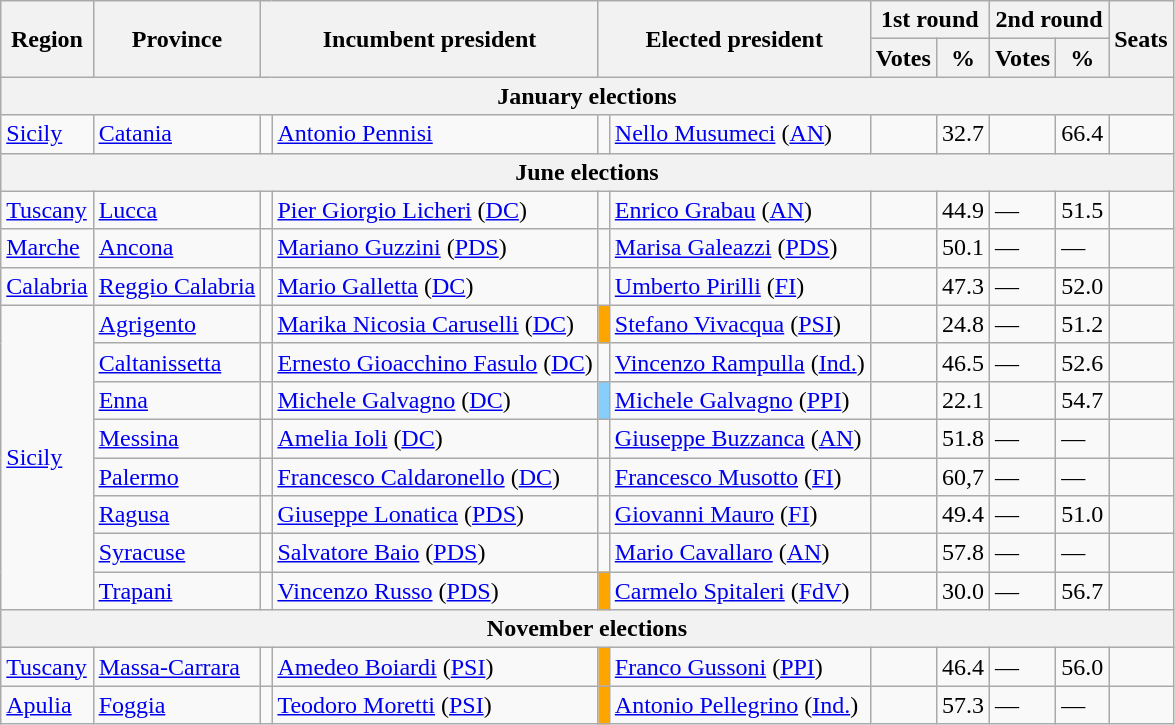<table class=wikitable>
<tr>
<th rowspan=2>Region</th>
<th rowspan=2>Province</th>
<th colspan=2 rowspan=2>Incumbent president</th>
<th colspan=2 rowspan=2>Elected president</th>
<th colspan=2>1st round</th>
<th colspan=2>2nd round</th>
<th rowspan=2>Seats</th>
</tr>
<tr>
<th>Votes</th>
<th>%</th>
<th>Votes</th>
<th>%</th>
</tr>
<tr>
<th colspan=11 align=center>January elections</th>
</tr>
<tr>
<td> <a href='#'>Sicily</a></td>
<td><a href='#'>Catania</a></td>
<td bgcolor=></td>
<td><a href='#'>Antonio Pennisi</a></td>
<td bgcolor=></td>
<td><a href='#'>Nello Musumeci</a> (<a href='#'>AN</a>)</td>
<td></td>
<td>32.7</td>
<td></td>
<td>66.4</td>
<td></td>
</tr>
<tr>
<th colspan=11 align=center>June elections</th>
</tr>
<tr>
<td> <a href='#'>Tuscany</a></td>
<td><a href='#'>Lucca</a></td>
<td bgcolor=></td>
<td><a href='#'>Pier Giorgio Licheri</a> (<a href='#'>DC</a>)</td>
<td bgcolor=></td>
<td><a href='#'>Enrico Grabau</a> (<a href='#'>AN</a>)</td>
<td></td>
<td>44.9</td>
<td>—</td>
<td>51.5</td>
<td></td>
</tr>
<tr>
<td> <a href='#'>Marche</a></td>
<td><a href='#'>Ancona</a></td>
<td bgcolor=></td>
<td><a href='#'>Mariano Guzzini</a> (<a href='#'>PDS</a>)</td>
<td bgcolor=></td>
<td><a href='#'>Marisa Galeazzi</a> (<a href='#'>PDS</a>)</td>
<td></td>
<td>50.1</td>
<td>—</td>
<td>—</td>
<td></td>
</tr>
<tr>
<td> <a href='#'>Calabria</a></td>
<td><a href='#'>Reggio Calabria</a></td>
<td bgcolor=></td>
<td><a href='#'>Mario Galletta</a> (<a href='#'>DC</a>)</td>
<td bgcolor=></td>
<td><a href='#'>Umberto Pirilli</a> (<a href='#'>FI</a>)</td>
<td></td>
<td>47.3</td>
<td>—</td>
<td>52.0</td>
<td></td>
</tr>
<tr>
<td rowspan=8> <a href='#'>Sicily</a></td>
<td><a href='#'>Agrigento</a></td>
<td bgcolor=></td>
<td><a href='#'>Marika Nicosia Caruselli</a> (<a href='#'>DC</a>)</td>
<td bgcolor=#FFA500></td>
<td><a href='#'>Stefano Vivacqua</a> (<a href='#'>PSI</a>)</td>
<td></td>
<td>24.8</td>
<td>—</td>
<td>51.2</td>
<td></td>
</tr>
<tr>
<td><a href='#'>Caltanissetta</a></td>
<td bgcolor=></td>
<td><a href='#'>Ernesto Gioacchino Fasulo</a> (<a href='#'>DC</a>)</td>
<td bgcolor=></td>
<td><a href='#'>Vincenzo Rampulla</a> (<a href='#'>Ind.</a>)</td>
<td></td>
<td>46.5</td>
<td>—</td>
<td>52.6</td>
<td></td>
</tr>
<tr>
<td><a href='#'>Enna</a></td>
<td bgcolor=></td>
<td><a href='#'>Michele Galvagno</a> (<a href='#'>DC</a>)</td>
<td bgcolor=#87CEFA></td>
<td><a href='#'>Michele Galvagno</a> (<a href='#'>PPI</a>)</td>
<td></td>
<td>22.1</td>
<td></td>
<td>54.7</td>
<td></td>
</tr>
<tr>
<td><a href='#'>Messina</a></td>
<td bgcolor=></td>
<td><a href='#'>Amelia Ioli</a> (<a href='#'>DC</a>)</td>
<td bgcolor=></td>
<td><a href='#'>Giuseppe Buzzanca</a> (<a href='#'>AN</a>)</td>
<td></td>
<td>51.8</td>
<td>—</td>
<td>—</td>
<td></td>
</tr>
<tr>
<td><a href='#'>Palermo</a></td>
<td bgcolor=></td>
<td><a href='#'>Francesco Caldaronello</a> (<a href='#'>DC</a>)</td>
<td bgcolor=></td>
<td><a href='#'>Francesco Musotto</a> (<a href='#'>FI</a>)</td>
<td></td>
<td>60,7</td>
<td>—</td>
<td>—</td>
<td></td>
</tr>
<tr>
<td><a href='#'>Ragusa</a></td>
<td bgcolor=></td>
<td><a href='#'>Giuseppe Lonatica</a> (<a href='#'>PDS</a>)</td>
<td bgcolor=></td>
<td><a href='#'>Giovanni Mauro</a> (<a href='#'>FI</a>)</td>
<td></td>
<td>49.4</td>
<td>—</td>
<td>51.0</td>
<td></td>
</tr>
<tr>
<td><a href='#'>Syracuse</a></td>
<td bgcolor=></td>
<td><a href='#'>Salvatore Baio</a> (<a href='#'>PDS</a>)</td>
<td bgcolor=></td>
<td><a href='#'>Mario Cavallaro</a> (<a href='#'>AN</a>)</td>
<td></td>
<td>57.8</td>
<td>—</td>
<td>—</td>
<td></td>
</tr>
<tr>
<td><a href='#'>Trapani</a></td>
<td bgcolor=></td>
<td><a href='#'>Vincenzo Russo</a> (<a href='#'>PDS</a>)</td>
<td bgcolor=#FFA500></td>
<td><a href='#'>Carmelo Spitaleri</a> (<a href='#'>FdV</a>)</td>
<td></td>
<td>30.0</td>
<td>—</td>
<td>56.7</td>
<td></td>
</tr>
<tr>
<th colspan=11 align=center>November elections</th>
</tr>
<tr>
<td> <a href='#'>Tuscany</a></td>
<td><a href='#'>Massa-Carrara</a></td>
<td bgcolor=></td>
<td><a href='#'>Amedeo Boiardi</a> (<a href='#'>PSI</a>)</td>
<td bgcolor=#FFA500></td>
<td><a href='#'>Franco Gussoni</a> (<a href='#'>PPI</a>)</td>
<td></td>
<td>46.4</td>
<td>—</td>
<td>56.0</td>
<td></td>
</tr>
<tr>
<td> <a href='#'>Apulia</a></td>
<td><a href='#'>Foggia</a></td>
<td bgcolor=></td>
<td><a href='#'>Teodoro Moretti</a> (<a href='#'>PSI</a>)</td>
<td bgcolor=#FFA500></td>
<td><a href='#'>Antonio Pellegrino</a> (<a href='#'>Ind.</a>)</td>
<td></td>
<td>57.3</td>
<td>—</td>
<td>—</td>
<td></td>
</tr>
</table>
